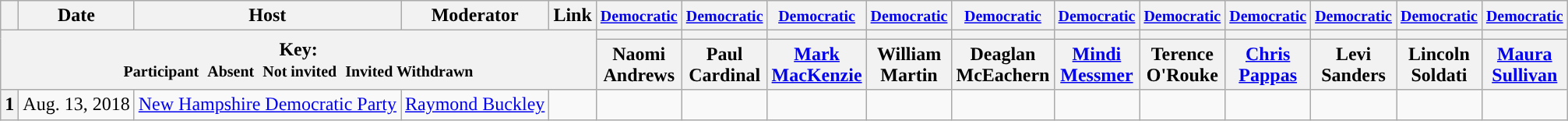<table class="wikitable" style="text-align:center;">
<tr>
<th scope="col"></th>
<th scope="col">Date</th>
<th scope="col">Host</th>
<th scope="col">Moderator</th>
<th scope="col">Link</th>
<th scope="col"><small><a href='#'>Democratic</a></small></th>
<th scope="col"><small><a href='#'>Democratic</a></small></th>
<th scope="col"><small><a href='#'>Democratic</a></small></th>
<th scope="col"><small><a href='#'>Democratic</a></small></th>
<th scope="col"><small><a href='#'>Democratic</a></small></th>
<th scope="col"><small><a href='#'>Democratic</a></small></th>
<th scope="col"><small><a href='#'>Democratic</a></small></th>
<th scope="col"><small><a href='#'>Democratic</a></small></th>
<th scope="col"><small><a href='#'>Democratic</a></small></th>
<th scope="col"><small><a href='#'>Democratic</a></small></th>
<th scope="col"><small><a href='#'>Democratic</a></small></th>
</tr>
<tr>
<th colspan="5" rowspan="2">Key:<br> <small>Participant </small>  <small>Absent </small>  <small>Not invited </small>  <small>Invited  Withdrawn</small></th>
<th scope="col" style="background:"></th>
<th scope="col" style="background:"></th>
<th scope="col" style="background:"></th>
<th scope="col" style="background:"></th>
<th scope="col" style="background:"></th>
<th scope="col" style="background:"></th>
<th scope="col" style="background:"></th>
<th scope="col" style="background:"></th>
<th scope="col" style="background:"></th>
<th scope="col" style="background:"></th>
<th scope="col" style="background:"></th>
</tr>
<tr>
<th scope="col">Naomi Andrews</th>
<th scope="col">Paul Cardinal</th>
<th scope="col"><a href='#'>Mark MacKenzie</a></th>
<th scope="col">William Martin</th>
<th scope="col">Deaglan McEachern</th>
<th scope="col"><a href='#'>Mindi Messmer</a></th>
<th scope="col">Terence O'Rouke</th>
<th scope="col"><a href='#'>Chris Pappas</a></th>
<th scope="col">Levi Sanders</th>
<th scope="col">Lincoln Soldati</th>
<th scope="col"><a href='#'>Maura Sullivan</a></th>
</tr>
<tr>
<th>1</th>
<td style="white-space:nowrap;">Aug. 13, 2018</td>
<td style="white-space:nowrap;"><a href='#'>New Hampshire Democratic Party</a></td>
<td style="white-space:nowrap;"><a href='#'>Raymond Buckley</a></td>
<td style="white-space:nowrap;"></td>
<td></td>
<td></td>
<td></td>
<td></td>
<td></td>
<td></td>
<td></td>
<td></td>
<td></td>
<td></td>
<td></td>
</tr>
</table>
